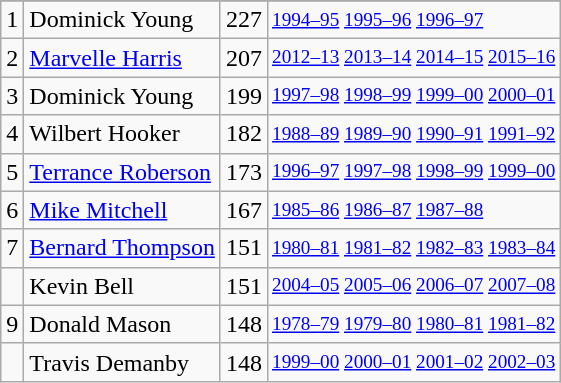<table class="wikitable">
<tr>
</tr>
<tr>
<td>1</td>
<td>Dominick Young</td>
<td>227</td>
<td style="font-size:80%;"><a href='#'>1994–95</a> <a href='#'>1995–96</a> <a href='#'>1996–97</a></td>
</tr>
<tr>
<td>2</td>
<td><a href='#'>Marvelle Harris</a></td>
<td>207</td>
<td style="font-size:80%;"><a href='#'>2012–13</a> <a href='#'>2013–14</a> <a href='#'>2014–15</a> <a href='#'>2015–16</a></td>
</tr>
<tr>
<td>3</td>
<td>Dominick Young</td>
<td>199</td>
<td style="font-size:80%;"><a href='#'>1997–98</a> <a href='#'>1998–99</a> <a href='#'>1999–00</a> <a href='#'>2000–01</a></td>
</tr>
<tr>
<td>4</td>
<td>Wilbert Hooker</td>
<td>182</td>
<td style="font-size:80%;"><a href='#'>1988–89</a> <a href='#'>1989–90</a> <a href='#'>1990–91</a> <a href='#'>1991–92</a></td>
</tr>
<tr>
<td>5</td>
<td><a href='#'>Terrance Roberson</a></td>
<td>173</td>
<td style="font-size:80%;"><a href='#'>1996–97</a> <a href='#'>1997–98</a> <a href='#'>1998–99</a> <a href='#'>1999–00</a></td>
</tr>
<tr>
<td>6</td>
<td><a href='#'>Mike Mitchell</a></td>
<td>167</td>
<td style="font-size:80%;"><a href='#'>1985–86</a> <a href='#'>1986–87</a> <a href='#'>1987–88</a></td>
</tr>
<tr>
<td>7</td>
<td><a href='#'>Bernard Thompson</a></td>
<td>151</td>
<td style="font-size:80%;"><a href='#'>1980–81</a> <a href='#'>1981–82</a> <a href='#'>1982–83</a> <a href='#'>1983–84</a></td>
</tr>
<tr>
<td></td>
<td>Kevin Bell</td>
<td>151</td>
<td style="font-size:80%;"><a href='#'>2004–05</a> <a href='#'>2005–06</a> <a href='#'>2006–07</a> <a href='#'>2007–08</a></td>
</tr>
<tr>
<td>9</td>
<td>Donald Mason</td>
<td>148</td>
<td style="font-size:80%;"><a href='#'>1978–79</a> <a href='#'>1979–80</a> <a href='#'>1980–81</a> <a href='#'>1981–82</a></td>
</tr>
<tr>
<td></td>
<td>Travis Demanby</td>
<td>148</td>
<td style="font-size:80%;"><a href='#'>1999–00</a> <a href='#'>2000–01</a> <a href='#'>2001–02</a> <a href='#'>2002–03</a></td>
</tr>
</table>
